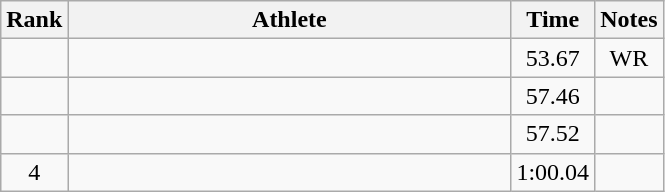<table class="wikitable" style="text-align:center">
<tr>
<th>Rank</th>
<th Style="width:18em">Athlete</th>
<th>Time</th>
<th>Notes</th>
</tr>
<tr>
<td></td>
<td style="text-align:left"></td>
<td>53.67</td>
<td>WR</td>
</tr>
<tr>
<td></td>
<td style="text-align:left"></td>
<td>57.46</td>
<td></td>
</tr>
<tr>
<td></td>
<td style="text-align:left"></td>
<td>57.52</td>
<td></td>
</tr>
<tr>
<td>4</td>
<td style="text-align:left"></td>
<td>1:00.04</td>
<td></td>
</tr>
</table>
